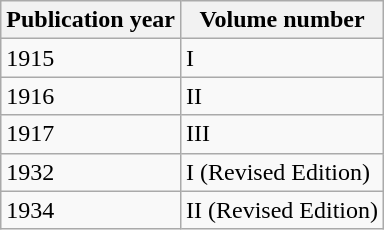<table class="wikitable">
<tr>
<th>Publication year</th>
<th>Volume number</th>
</tr>
<tr>
<td>1915</td>
<td>I</td>
</tr>
<tr>
<td>1916</td>
<td>II</td>
</tr>
<tr>
<td>1917</td>
<td>III</td>
</tr>
<tr>
<td>1932</td>
<td>I (Revised Edition)</td>
</tr>
<tr>
<td>1934</td>
<td>II (Revised Edition)</td>
</tr>
</table>
